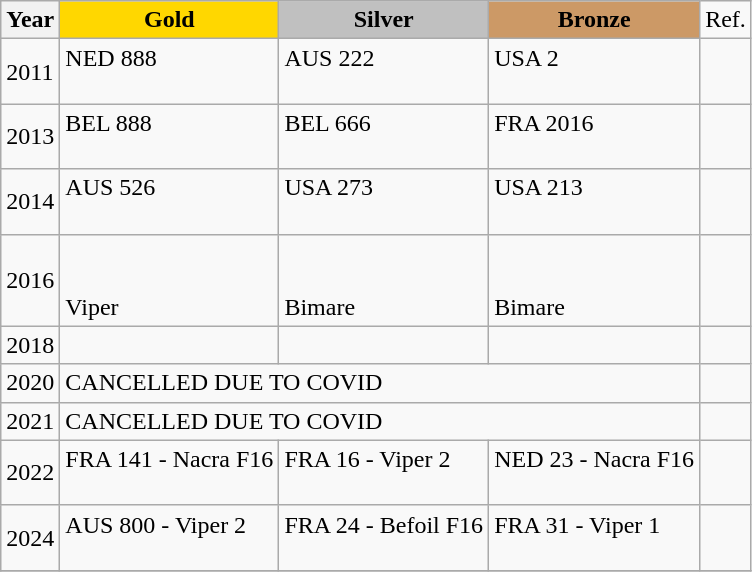<table class="wikitable sortable">
<tr>
<th align=center><strong>Year</strong></th>
<td style="background:gold; text-align:center;"><strong>Gold</strong></td>
<td style="background:silver; text-align:center;"><strong>Silver</strong></td>
<td style="background:#c96; text-align:center;"><strong>Bronze</strong></td>
<td>Ref.</td>
</tr>
<tr>
<td>2011</td>
<td>NED 888 <br>  <br> </td>
<td>AUS 222 <br>  <br> </td>
<td>USA 2 <br>  <br> </td>
<td></td>
</tr>
<tr>
<td>2013</td>
<td>BEL 888 <br>  <br> </td>
<td>BEL 666 <br>  <br> </td>
<td>FRA 2016 <br>  <br> </td>
<td></td>
</tr>
<tr>
<td>2014</td>
<td>AUS 526 <br>  <br> </td>
<td>USA 273 <br>  <br> </td>
<td>USA 213 <br>  <br> </td>
<td></td>
</tr>
<tr>
<td>2016</td>
<td> <br> <br>Viper</td>
<td> <br> <br>Bimare</td>
<td> <br> <br>Bimare</td>
<td></td>
</tr>
<tr>
<td>2018</td>
<td></td>
<td></td>
<td></td>
<td></td>
</tr>
<tr>
<td>2020</td>
<td colspan=3>CANCELLED DUE TO COVID</td>
<td></td>
</tr>
<tr>
<td>2021</td>
<td colspan=3>CANCELLED DUE TO COVID</td>
<td></td>
</tr>
<tr>
<td>2022</td>
<td>FRA 141 - Nacra F16<br> <br> </td>
<td>FRA 16 - Viper 2<br> <br> </td>
<td>NED 23 - Nacra F16<br> <br> </td>
<td></td>
</tr>
<tr>
<td>2024</td>
<td>AUS 800 - Viper 2<br><br></td>
<td>FRA 24 - Befoil F16<br><br></td>
<td>FRA 31 - Viper 1<br><br></td>
<td></td>
</tr>
<tr>
</tr>
</table>
